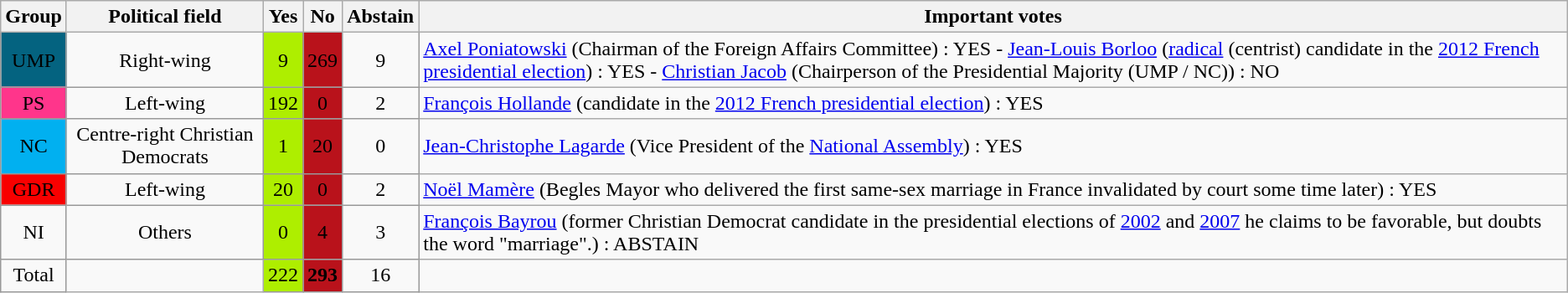<table class="wikitable">
<tr>
<th>Group</th>
<th>Political field</th>
<th>Yes</th>
<th>No</th>
<th>Abstain</th>
<th>Important votes</th>
</tr>
<tr>
<td align="center" style="border:1px solid #999;" bgcolor="#046380">UMP</td>
<td align="center" style="border:1px solid #999;">Right-wing</td>
<td align="center" style="border:1px solid #999;" bgcolor="#AEEE00">9</td>
<td align="center" style="border:1px solid #999;" bgcolor="#B9121B">269</td>
<td align="center" style="border:1px solid #999;">9</td>
<td><a href='#'>Axel Poniatowski</a> (Chairman of the Foreign Affairs Committee) : YES - <a href='#'>Jean-Louis Borloo</a> (<a href='#'>radical</a> (centrist) candidate in the <a href='#'>2012 French presidential election</a>) : YES - <a href='#'>Christian Jacob</a> (Chairperson of the Presidential Majority (UMP / NC)) : NO</td>
</tr>
<tr>
<td align="center" style="border:1px solid #999;" bgcolor="#FF358B">PS</td>
<td align="center" style="border:1px solid #999;">Left-wing</td>
<td align="center" style="border:1px solid #999;" bgcolor="#AEEE00">192</td>
<td align="center" style="border:1px solid #999;" bgcolor="#B9121B">0</td>
<td align="center" style="border:1px solid #999;">2</td>
<td><a href='#'>François Hollande</a> (candidate in the <a href='#'>2012 French presidential election</a>) : YES</td>
</tr>
<tr>
<td align="center" style="border:1px solid #999;" bgcolor="#01B0F0">NC</td>
<td align="center" style="border:1px solid #999;">Centre-right Christian Democrats</td>
<td align="center" style="border:1px solid #999;" bgcolor="#AEEE00">1</td>
<td align="center" style="border:1px solid #999;" bgcolor="#B9121B">20</td>
<td align="center" style="border:1px solid #999;">0</td>
<td><a href='#'>Jean-Christophe Lagarde</a> (Vice President of the <a href='#'>National Assembly</a>) : YES</td>
</tr>
<tr>
<td align="center" style="border:1px solid #999;" bgcolor="#F80000">GDR</td>
<td align="center" style="border:1px solid #999;">Left-wing</td>
<td align="center" style="border:1px solid #999;" bgcolor="#AEEE00">20</td>
<td align="center" style="border:1px solid #999;" bgcolor="#B9121B">0</td>
<td align="center" style="border:1px solid #999;">2</td>
<td><a href='#'>Noël Mamère</a> (Begles Mayor who delivered the first same-sex marriage in France invalidated by court some time later) : YES</td>
</tr>
<tr>
<td align="center" style="border:1px solid #999;">NI</td>
<td align="center" style="border:1px solid #999;">Others</td>
<td align="center" style="border:1px solid #999;" bgcolor="#AEEE00">0</td>
<td align="center" style="border:1px solid #999;" bgcolor="#B9121B">4</td>
<td align="center" style="border:1px solid #999;">3</td>
<td><a href='#'>François Bayrou</a> (former Christian Democrat candidate in the presidential elections of <a href='#'>2002</a> and <a href='#'>2007</a> he claims to be favorable, but doubts the word "marriage".) : ABSTAIN</td>
</tr>
<tr>
<td align="center" style="border:1px solid #999;">Total</td>
<td></td>
<td align="center" style="border:1px solid #999;" bgcolor="#AEEE00">222</td>
<td align="center" style="border:1px solid #999;" bgcolor="#B9121B"><strong>293</strong></td>
<td align="center" style="border:1px solid #999;">16</td>
<td></td>
</tr>
</table>
